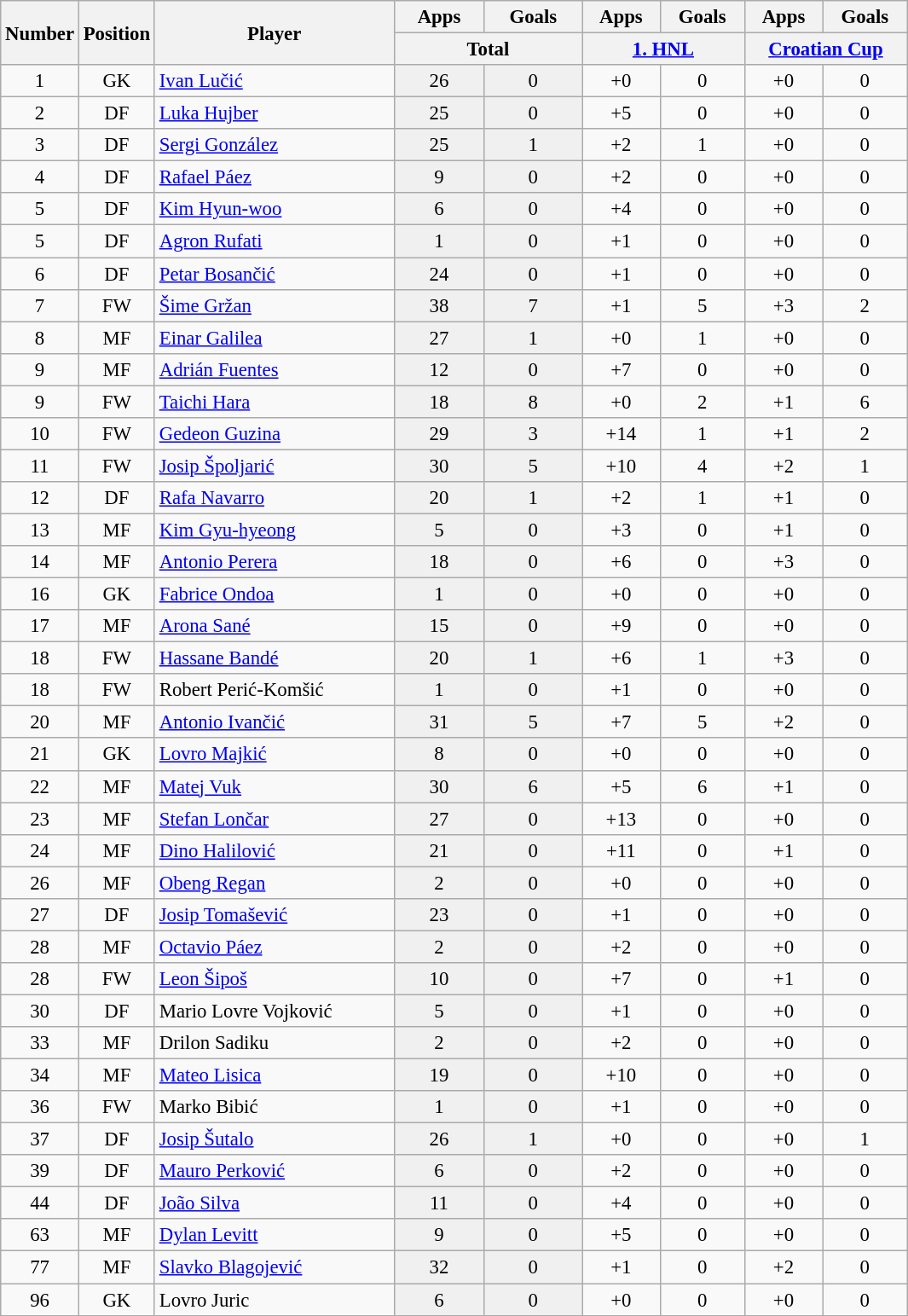<table class="wikitable sortable" style="font-size: 95%; text-align: center;">
<tr>
<th width=40 rowspan="2" align="center">Number</th>
<th width=40 rowspan="2" align="center">Position</th>
<th width=180 rowspan="2" align="center">Player</th>
<th>Apps</th>
<th>Goals</th>
<th>Apps</th>
<th>Goals</th>
<th>Apps</th>
<th>Goals</th>
</tr>
<tr>
<th class="unsortable" width=140 colspan="2" align="center">Total</th>
<th class="unsortable" width=120 colspan="2" align="center"><a href='#'>1. HNL</a></th>
<th class="unsortable" width=120 colspan="2" align="center"><a href='#'>Croatian Cup</a></th>
</tr>
<tr>
<td>1</td>
<td>GK</td>
<td style="text-align:left;"> <a href='#'>Ivan Lučić</a></td>
<td style="background: #F0F0F0">26</td>
<td style="background: #F0F0F0">0</td>
<td>+0</td>
<td>0</td>
<td>+0</td>
<td>0</td>
</tr>
<tr>
<td>2</td>
<td>DF</td>
<td style="text-align:left;"> <a href='#'>Luka Hujber</a></td>
<td style="background: #F0F0F0">25</td>
<td style="background: #F0F0F0">0</td>
<td>+5</td>
<td>0</td>
<td>+0</td>
<td>0</td>
</tr>
<tr>
<td>3</td>
<td>DF</td>
<td style="text-align:left;"> <a href='#'>Sergi González</a></td>
<td style="background: #F0F0F0">25</td>
<td style="background: #F0F0F0">1</td>
<td>+2</td>
<td>1</td>
<td>+0</td>
<td>0</td>
</tr>
<tr>
<td>4</td>
<td>DF</td>
<td style="text-align:left;"> <a href='#'>Rafael Páez</a></td>
<td style="background: #F0F0F0">9</td>
<td style="background: #F0F0F0">0</td>
<td>+2</td>
<td>0</td>
<td>+0</td>
<td>0</td>
</tr>
<tr>
<td>5</td>
<td>DF</td>
<td style="text-align:left;"> <a href='#'>Kim Hyun-woo</a></td>
<td style="background: #F0F0F0">6</td>
<td style="background: #F0F0F0">0</td>
<td>+4</td>
<td>0</td>
<td>+0</td>
<td>0</td>
</tr>
<tr>
<td>5</td>
<td>DF</td>
<td style="text-align:left;"> <a href='#'>Agron Rufati</a></td>
<td style="background: #F0F0F0">1</td>
<td style="background: #F0F0F0">0</td>
<td>+1</td>
<td>0</td>
<td>+0</td>
<td>0</td>
</tr>
<tr>
<td>6</td>
<td>DF</td>
<td style="text-align:left;"> <a href='#'>Petar Bosančić</a></td>
<td style="background: #F0F0F0">24</td>
<td style="background: #F0F0F0">0</td>
<td>+1</td>
<td>0</td>
<td>+0</td>
<td>0</td>
</tr>
<tr>
<td>7</td>
<td>FW</td>
<td style="text-align:left;"> <a href='#'>Šime Gržan</a></td>
<td style="background: #F0F0F0">38</td>
<td style="background: #F0F0F0">7</td>
<td>+1</td>
<td>5</td>
<td>+3</td>
<td>2</td>
</tr>
<tr>
<td>8</td>
<td>MF</td>
<td style="text-align:left;"> <a href='#'>Einar Galilea</a></td>
<td style="background: #F0F0F0">27</td>
<td style="background: #F0F0F0">1</td>
<td>+0</td>
<td>1</td>
<td>+0</td>
<td>0</td>
</tr>
<tr>
<td>9</td>
<td>MF</td>
<td style="text-align:left;"> <a href='#'>Adrián Fuentes</a></td>
<td style="background: #F0F0F0">12</td>
<td style="background: #F0F0F0">0</td>
<td>+7</td>
<td>0</td>
<td>+0</td>
<td>0</td>
</tr>
<tr>
<td>9</td>
<td>FW</td>
<td style="text-align:left;"> <a href='#'>Taichi Hara</a></td>
<td style="background: #F0F0F0">18</td>
<td style="background: #F0F0F0">8</td>
<td>+0</td>
<td>2</td>
<td>+1</td>
<td>6</td>
</tr>
<tr>
<td>10</td>
<td>FW</td>
<td style="text-align:left;"> <a href='#'>Gedeon Guzina</a></td>
<td style="background: #F0F0F0">29</td>
<td style="background: #F0F0F0">3</td>
<td>+14</td>
<td>1</td>
<td>+1</td>
<td>2</td>
</tr>
<tr>
<td>11</td>
<td>FW</td>
<td style="text-align:left;"> <a href='#'>Josip Špoljarić</a></td>
<td style="background: #F0F0F0">30</td>
<td style="background: #F0F0F0">5</td>
<td>+10</td>
<td>4</td>
<td>+2</td>
<td>1</td>
</tr>
<tr>
<td>12</td>
<td>DF</td>
<td style="text-align:left;"> <a href='#'>Rafa Navarro</a></td>
<td style="background: #F0F0F0">20</td>
<td style="background: #F0F0F0">1</td>
<td>+2</td>
<td>1</td>
<td>+1</td>
<td>0</td>
</tr>
<tr>
<td>13</td>
<td>MF</td>
<td style="text-align:left;"> <a href='#'>Kim Gyu-hyeong</a></td>
<td style="background: #F0F0F0">5</td>
<td style="background: #F0F0F0">0</td>
<td>+3</td>
<td>0</td>
<td>+1</td>
<td>0</td>
</tr>
<tr>
<td>14</td>
<td>MF</td>
<td style="text-align:left;"> <a href='#'>Antonio Perera</a></td>
<td style="background: #F0F0F0">18</td>
<td style="background: #F0F0F0">0</td>
<td>+6</td>
<td>0</td>
<td>+3</td>
<td>0</td>
</tr>
<tr>
<td>16</td>
<td>GK</td>
<td style="text-align:left;"> <a href='#'>Fabrice Ondoa</a></td>
<td style="background: #F0F0F0">1</td>
<td style="background: #F0F0F0">0</td>
<td>+0</td>
<td>0</td>
<td>+0</td>
<td>0</td>
</tr>
<tr>
<td>17</td>
<td>MF</td>
<td style="text-align:left;"> <a href='#'>Arona Sané</a></td>
<td style="background: #F0F0F0">15</td>
<td style="background: #F0F0F0">0</td>
<td>+9</td>
<td>0</td>
<td>+0</td>
<td>0</td>
</tr>
<tr>
<td>18</td>
<td>FW</td>
<td style="text-align:left;"> <a href='#'>Hassane Bandé</a></td>
<td style="background: #F0F0F0">20</td>
<td style="background: #F0F0F0">1</td>
<td>+6</td>
<td>1</td>
<td>+3</td>
<td>0</td>
</tr>
<tr>
<td>18</td>
<td>FW</td>
<td style="text-align:left;"> Robert Perić-Komšić</td>
<td style="background: #F0F0F0">1</td>
<td style="background: #F0F0F0">0</td>
<td>+1</td>
<td>0</td>
<td>+0</td>
<td>0</td>
</tr>
<tr>
<td>20</td>
<td>MF</td>
<td style="text-align:left;"> <a href='#'>Antonio Ivančić</a></td>
<td style="background: #F0F0F0">31</td>
<td style="background: #F0F0F0">5</td>
<td>+7</td>
<td>5</td>
<td>+2</td>
<td>0</td>
</tr>
<tr>
<td>21</td>
<td>GK</td>
<td style="text-align:left;"> <a href='#'>Lovro Majkić</a></td>
<td style="background: #F0F0F0">8</td>
<td style="background: #F0F0F0">0</td>
<td>+0</td>
<td>0</td>
<td>+0</td>
<td>0</td>
</tr>
<tr>
<td>22</td>
<td>MF</td>
<td style="text-align:left;"> <a href='#'>Matej Vuk</a></td>
<td style="background: #F0F0F0">30</td>
<td style="background: #F0F0F0">6</td>
<td>+5</td>
<td>6</td>
<td>+1</td>
<td>0</td>
</tr>
<tr>
<td>23</td>
<td>MF</td>
<td style="text-align:left;"> <a href='#'>Stefan Lončar</a></td>
<td style="background: #F0F0F0">27</td>
<td style="background: #F0F0F0">0</td>
<td>+13</td>
<td>0</td>
<td>+0</td>
<td>0</td>
</tr>
<tr>
<td>24</td>
<td>MF</td>
<td style="text-align:left;"> <a href='#'>Dino Halilović</a></td>
<td style="background: #F0F0F0">21</td>
<td style="background: #F0F0F0">0</td>
<td>+11</td>
<td>0</td>
<td>+1</td>
<td>0</td>
</tr>
<tr>
<td>26</td>
<td>MF</td>
<td style="text-align:left;"> <a href='#'>Obeng Regan</a></td>
<td style="background: #F0F0F0">2</td>
<td style="background: #F0F0F0">0</td>
<td>+0</td>
<td>0</td>
<td>+0</td>
<td>0</td>
</tr>
<tr>
<td>27</td>
<td>DF</td>
<td style="text-align:left;"> <a href='#'>Josip Tomašević</a></td>
<td style="background: #F0F0F0">23</td>
<td style="background: #F0F0F0">0</td>
<td>+1</td>
<td>0</td>
<td>+0</td>
<td>0</td>
</tr>
<tr>
<td>28</td>
<td>MF</td>
<td style="text-align:left;"> <a href='#'>Octavio Páez</a></td>
<td style="background: #F0F0F0">2</td>
<td style="background: #F0F0F0">0</td>
<td>+2</td>
<td>0</td>
<td>+0</td>
<td>0</td>
</tr>
<tr>
<td>28</td>
<td>FW</td>
<td style="text-align:left;"> <a href='#'>Leon Šipoš</a></td>
<td style="background: #F0F0F0">10</td>
<td style="background: #F0F0F0">0</td>
<td>+7</td>
<td>0</td>
<td>+1</td>
<td>0</td>
</tr>
<tr>
<td>30</td>
<td>DF</td>
<td style="text-align:left;"> Mario Lovre Vojković</td>
<td style="background: #F0F0F0">5</td>
<td style="background: #F0F0F0">0</td>
<td>+1</td>
<td>0</td>
<td>+0</td>
<td>0</td>
</tr>
<tr>
<td>33</td>
<td>MF</td>
<td style="text-align:left;"> Drilon Sadiku</td>
<td style="background: #F0F0F0">2</td>
<td style="background: #F0F0F0">0</td>
<td>+2</td>
<td>0</td>
<td>+0</td>
<td>0</td>
</tr>
<tr>
<td>34</td>
<td>MF</td>
<td style="text-align:left;"> <a href='#'>Mateo Lisica</a></td>
<td style="background: #F0F0F0">19</td>
<td style="background: #F0F0F0">0</td>
<td>+10</td>
<td>0</td>
<td>+0</td>
<td>0</td>
</tr>
<tr>
<td>36</td>
<td>FW</td>
<td style="text-align:left;"> Marko Bibić</td>
<td style="background: #F0F0F0">1</td>
<td style="background: #F0F0F0">0</td>
<td>+1</td>
<td>0</td>
<td>+0</td>
<td>0</td>
</tr>
<tr>
<td>37</td>
<td>DF</td>
<td style="text-align:left;"> <a href='#'>Josip Šutalo</a></td>
<td style="background: #F0F0F0">26</td>
<td style="background: #F0F0F0">1</td>
<td>+0</td>
<td>0</td>
<td>+0</td>
<td>1</td>
</tr>
<tr>
<td>39</td>
<td>DF</td>
<td style="text-align:left;"> <a href='#'>Mauro Perković</a></td>
<td style="background: #F0F0F0">6</td>
<td style="background: #F0F0F0">0</td>
<td>+2</td>
<td>0</td>
<td>+0</td>
<td>0</td>
</tr>
<tr>
<td>44</td>
<td>DF</td>
<td style="text-align:left;"> <a href='#'>João Silva</a></td>
<td style="background: #F0F0F0">11</td>
<td style="background: #F0F0F0">0</td>
<td>+4</td>
<td>0</td>
<td>+0</td>
<td>0</td>
</tr>
<tr>
<td>63</td>
<td>MF</td>
<td style="text-align:left;"> <a href='#'>Dylan Levitt</a></td>
<td style="background: #F0F0F0">9</td>
<td style="background: #F0F0F0">0</td>
<td>+5</td>
<td>0</td>
<td>+0</td>
<td>0</td>
</tr>
<tr>
<td>77</td>
<td>MF</td>
<td style="text-align:left;"> <a href='#'>Slavko Blagojević</a></td>
<td style="background: #F0F0F0">32</td>
<td style="background: #F0F0F0">0</td>
<td>+1</td>
<td>0</td>
<td>+2</td>
<td>0</td>
</tr>
<tr>
<td>96</td>
<td>GK</td>
<td style="text-align:left;"> Lovro Juric</td>
<td style="background: #F0F0F0">6</td>
<td style="background: #F0F0F0">0</td>
<td>+0</td>
<td>0</td>
<td>+0</td>
<td>0</td>
</tr>
</table>
